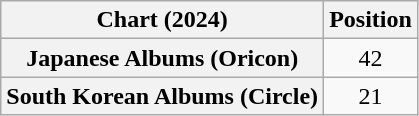<table class="wikitable sortable plainrowheaders" style="text-align:center">
<tr>
<th scope="col">Chart (2024)</th>
<th scope="col">Position</th>
</tr>
<tr>
<th scope="row">Japanese Albums (Oricon)</th>
<td>42</td>
</tr>
<tr>
<th scope="row">South Korean Albums (Circle)</th>
<td>21</td>
</tr>
</table>
